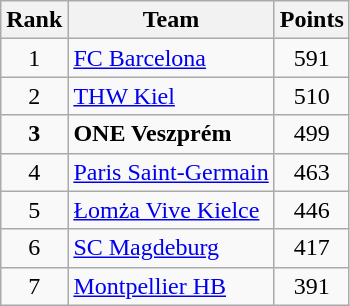<table class="wikitable" style="text-align: center">
<tr>
<th>Rank</th>
<th>Team</th>
<th>Points</th>
</tr>
<tr>
<td>1</td>
<td align=left> <a href='#'>FC Barcelona</a></td>
<td>591</td>
</tr>
<tr>
<td>2</td>
<td align=left> <a href='#'>THW Kiel</a></td>
<td>510</td>
</tr>
<tr>
<td><strong>3</strong></td>
<td align=left> <strong>ONE Veszprém</strong></td>
<td>499</td>
</tr>
<tr>
<td>4</td>
<td align=left> <a href='#'>Paris Saint-Germain</a></td>
<td>463</td>
</tr>
<tr>
<td>5</td>
<td align=left> <a href='#'>Łomża Vive Kielce</a></td>
<td>446</td>
</tr>
<tr>
<td>6</td>
<td align=left> <a href='#'>SC Magdeburg</a></td>
<td>417</td>
</tr>
<tr>
<td>7</td>
<td align=left> <a href='#'>Montpellier HB</a></td>
<td>391</td>
</tr>
</table>
